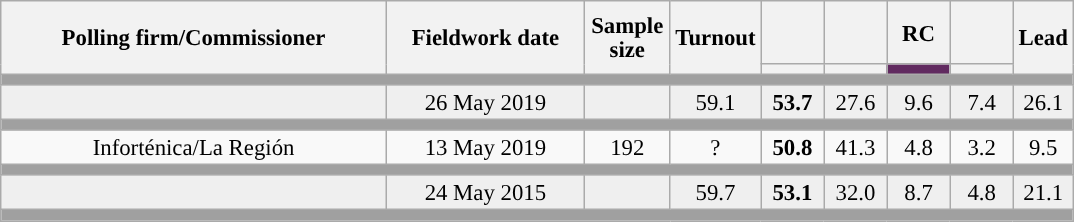<table class="wikitable collapsible collapsed" style="text-align:center; font-size:95%; line-height:16px;">
<tr style="height:42px;">
<th style="width:250px;" rowspan="2">Polling firm/Commissioner</th>
<th style="width:125px;" rowspan="2">Fieldwork date</th>
<th style="width:50px;" rowspan="2">Sample size</th>
<th style="width:45px;" rowspan="2">Turnout</th>
<th style="width:35px;"></th>
<th style="width:35px;"></th>
<th style="width:35px;">RC</th>
<th style="width:35px;"></th>
<th style="width:30px;" rowspan="2">Lead</th>
</tr>
<tr>
<th style="color:inherit;background:"></th>
<th style="color:inherit;background:"></th>
<th style="color:inherit;background:#612A60;"></th>
<th style="color:inherit;background:"></th>
</tr>
<tr>
<td colspan="9" style="background:#A0A0A0"></td>
</tr>
<tr style="background:#EFEFEF;">
<td><strong></strong></td>
<td>26 May 2019</td>
<td></td>
<td>59.1</td>
<td><strong>53.7</strong><br></td>
<td>27.6<br></td>
<td>9.6<br></td>
<td>7.4<br></td>
<td style="background:">26.1</td>
</tr>
<tr>
<td colspan="9" style="background:#A0A0A0"></td>
</tr>
<tr>
<td>Inforténica/La Región</td>
<td>13 May 2019</td>
<td>192</td>
<td>?</td>
<td><strong>50.8</strong><br></td>
<td>41.3<br></td>
<td>4.8<br></td>
<td>3.2<br></td>
<td style="background:">9.5</td>
</tr>
<tr>
<td colspan="9" style="background:#A0A0A0"></td>
</tr>
<tr style="background:#EFEFEF;">
<td><strong></strong></td>
<td>24 May 2015</td>
<td></td>
<td>59.7</td>
<td><strong>53.1</strong><br></td>
<td>32.0<br></td>
<td>8.7<br></td>
<td>4.8<br></td>
<td style="background:">21.1</td>
</tr>
<tr>
<td colspan="9" style="background:#A0A0A0"></td>
</tr>
</table>
